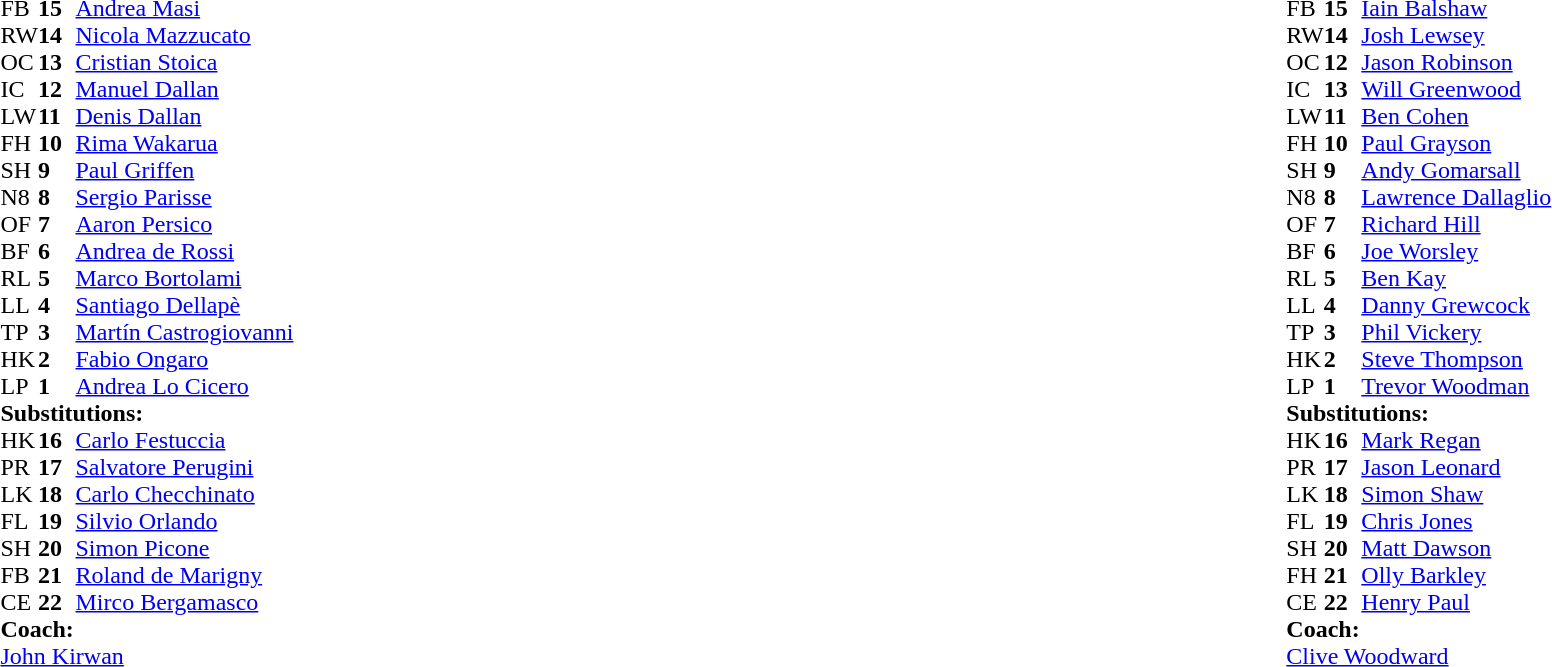<table width="100%">
<tr>
<td style="vertical-align:top" width="50%"><br><table cellspacing="0" cellpadding="0">
<tr>
<th width="25"></th>
<th width="25"></th>
</tr>
<tr>
<td>FB</td>
<td><strong>15</strong></td>
<td><a href='#'>Andrea Masi</a></td>
</tr>
<tr>
<td>RW</td>
<td><strong>14</strong></td>
<td><a href='#'>Nicola Mazzucato</a></td>
<td></td>
<td></td>
</tr>
<tr>
<td>OC</td>
<td><strong>13</strong></td>
<td><a href='#'>Cristian Stoica</a></td>
</tr>
<tr>
<td>IC</td>
<td><strong>12</strong></td>
<td><a href='#'>Manuel Dallan</a></td>
<td></td>
<td></td>
</tr>
<tr>
<td>LW</td>
<td><strong>11</strong></td>
<td><a href='#'>Denis Dallan</a></td>
</tr>
<tr>
<td>FH</td>
<td><strong>10</strong></td>
<td><a href='#'>Rima Wakarua</a></td>
</tr>
<tr>
<td>SH</td>
<td><strong>9</strong></td>
<td><a href='#'>Paul Griffen</a></td>
</tr>
<tr>
<td>N8</td>
<td><strong>8</strong></td>
<td><a href='#'>Sergio Parisse</a></td>
</tr>
<tr>
<td>OF</td>
<td><strong>7</strong></td>
<td><a href='#'>Aaron Persico</a></td>
<td></td>
<td></td>
</tr>
<tr>
<td>BF</td>
<td><strong>6</strong></td>
<td><a href='#'>Andrea de Rossi</a></td>
</tr>
<tr>
<td>RL</td>
<td><strong>5</strong></td>
<td><a href='#'>Marco Bortolami</a></td>
</tr>
<tr>
<td>LL</td>
<td><strong>4</strong></td>
<td><a href='#'>Santiago Dellapè</a></td>
<td></td>
<td></td>
</tr>
<tr>
<td>TP</td>
<td><strong>3</strong></td>
<td><a href='#'>Martín Castrogiovanni</a></td>
<td></td>
<td></td>
</tr>
<tr>
<td>HK</td>
<td><strong>2</strong></td>
<td><a href='#'>Fabio Ongaro</a></td>
<td></td>
<td></td>
</tr>
<tr>
<td>LP</td>
<td><strong>1</strong></td>
<td><a href='#'>Andrea Lo Cicero</a></td>
</tr>
<tr>
<td colspan="4"><strong>Substitutions:</strong></td>
</tr>
<tr>
<td>HK</td>
<td><strong>16</strong></td>
<td><a href='#'>Carlo Festuccia</a></td>
<td></td>
<td></td>
</tr>
<tr>
<td>PR</td>
<td><strong>17</strong></td>
<td><a href='#'>Salvatore Perugini</a></td>
<td></td>
<td></td>
</tr>
<tr>
<td>LK</td>
<td><strong>18</strong></td>
<td><a href='#'>Carlo Checchinato</a></td>
<td></td>
<td></td>
</tr>
<tr>
<td>FL</td>
<td><strong>19</strong></td>
<td><a href='#'>Silvio Orlando</a></td>
<td></td>
<td></td>
</tr>
<tr>
<td>SH</td>
<td><strong>20</strong></td>
<td><a href='#'>Simon Picone</a></td>
</tr>
<tr>
<td>FB</td>
<td><strong>21</strong></td>
<td><a href='#'>Roland de Marigny</a></td>
<td></td>
<td></td>
</tr>
<tr>
<td>CE</td>
<td><strong>22</strong></td>
<td><a href='#'>Mirco Bergamasco</a></td>
<td></td>
<td></td>
</tr>
<tr>
<td colspan="4"><strong>Coach:</strong></td>
</tr>
<tr>
<td colspan="4"><a href='#'>John Kirwan</a></td>
</tr>
</table>
</td>
<td style="vertical-align:top"></td>
<td style="vertical-align:top" width="50%"><br><table cellspacing="0" cellpadding="0" align="center">
<tr>
<th width="25"></th>
<th width="25"></th>
</tr>
<tr>
<td>FB</td>
<td><strong>15</strong></td>
<td><a href='#'>Iain Balshaw</a></td>
<td></td>
<td></td>
</tr>
<tr>
<td>RW</td>
<td><strong>14</strong></td>
<td><a href='#'>Josh Lewsey</a></td>
</tr>
<tr>
<td>OC</td>
<td><strong>12</strong></td>
<td><a href='#'>Jason Robinson</a></td>
</tr>
<tr>
<td>IC</td>
<td><strong>13</strong></td>
<td><a href='#'>Will Greenwood</a></td>
</tr>
<tr>
<td>LW</td>
<td><strong>11</strong></td>
<td><a href='#'>Ben Cohen</a></td>
</tr>
<tr>
<td>FH</td>
<td><strong>10</strong></td>
<td><a href='#'>Paul Grayson</a></td>
<td></td>
<td></td>
</tr>
<tr>
<td>SH</td>
<td><strong>9</strong></td>
<td><a href='#'>Andy Gomarsall</a></td>
<td></td>
<td></td>
</tr>
<tr>
<td>N8</td>
<td><strong>8</strong></td>
<td><a href='#'>Lawrence Dallaglio</a></td>
</tr>
<tr>
<td>OF</td>
<td><strong>7</strong></td>
<td><a href='#'>Richard Hill</a></td>
</tr>
<tr>
<td>BF</td>
<td><strong>6</strong></td>
<td><a href='#'>Joe Worsley</a></td>
<td></td>
<td></td>
</tr>
<tr>
<td>RL</td>
<td><strong>5</strong></td>
<td><a href='#'>Ben Kay</a></td>
</tr>
<tr>
<td>LL</td>
<td><strong>4</strong></td>
<td><a href='#'>Danny Grewcock</a></td>
<td></td>
<td colspan="2"></td>
<td></td>
</tr>
<tr>
<td>TP</td>
<td><strong>3</strong></td>
<td><a href='#'>Phil Vickery</a></td>
<td></td>
<td></td>
</tr>
<tr>
<td>HK</td>
<td><strong>2</strong></td>
<td><a href='#'>Steve Thompson</a></td>
<td></td>
<td></td>
</tr>
<tr>
<td>LP</td>
<td><strong>1</strong></td>
<td><a href='#'>Trevor Woodman</a></td>
</tr>
<tr>
<td colspan="4"><strong>Substitutions:</strong></td>
</tr>
<tr>
<td>HK</td>
<td><strong>16</strong></td>
<td><a href='#'>Mark Regan</a></td>
<td></td>
<td></td>
</tr>
<tr>
<td>PR</td>
<td><strong>17</strong></td>
<td><a href='#'>Jason Leonard</a></td>
<td></td>
<td></td>
</tr>
<tr>
<td>LK</td>
<td><strong>18</strong></td>
<td><a href='#'>Simon Shaw</a></td>
<td></td>
<td></td>
<td></td>
<td></td>
</tr>
<tr>
<td>FL</td>
<td><strong>19</strong></td>
<td><a href='#'>Chris Jones</a></td>
<td></td>
<td></td>
</tr>
<tr>
<td>SH</td>
<td><strong>20</strong></td>
<td><a href='#'>Matt Dawson</a></td>
<td></td>
<td></td>
</tr>
<tr>
<td>FH</td>
<td><strong>21</strong></td>
<td><a href='#'>Olly Barkley</a></td>
<td></td>
<td></td>
</tr>
<tr>
<td>CE</td>
<td><strong>22</strong></td>
<td><a href='#'>Henry Paul</a></td>
<td></td>
<td></td>
</tr>
<tr>
<td colspan="4"><strong>Coach:</strong></td>
</tr>
<tr>
<td colspan="4"><a href='#'>Clive Woodward</a></td>
</tr>
</table>
</td>
</tr>
</table>
